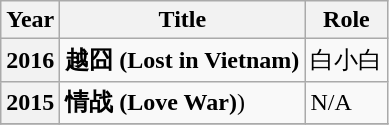<table class="wikitable">
<tr>
<th>Year</th>
<th>Title</th>
<th>Role</th>
</tr>
<tr>
<th>2016</th>
<td><strong>越囧 (Lost in Vietnam)</strong></td>
<td>白小白</td>
</tr>
<tr>
<th>2015</th>
<td><strong>情战 (Love War)</strong>)</td>
<td>N/A</td>
</tr>
<tr>
</tr>
</table>
